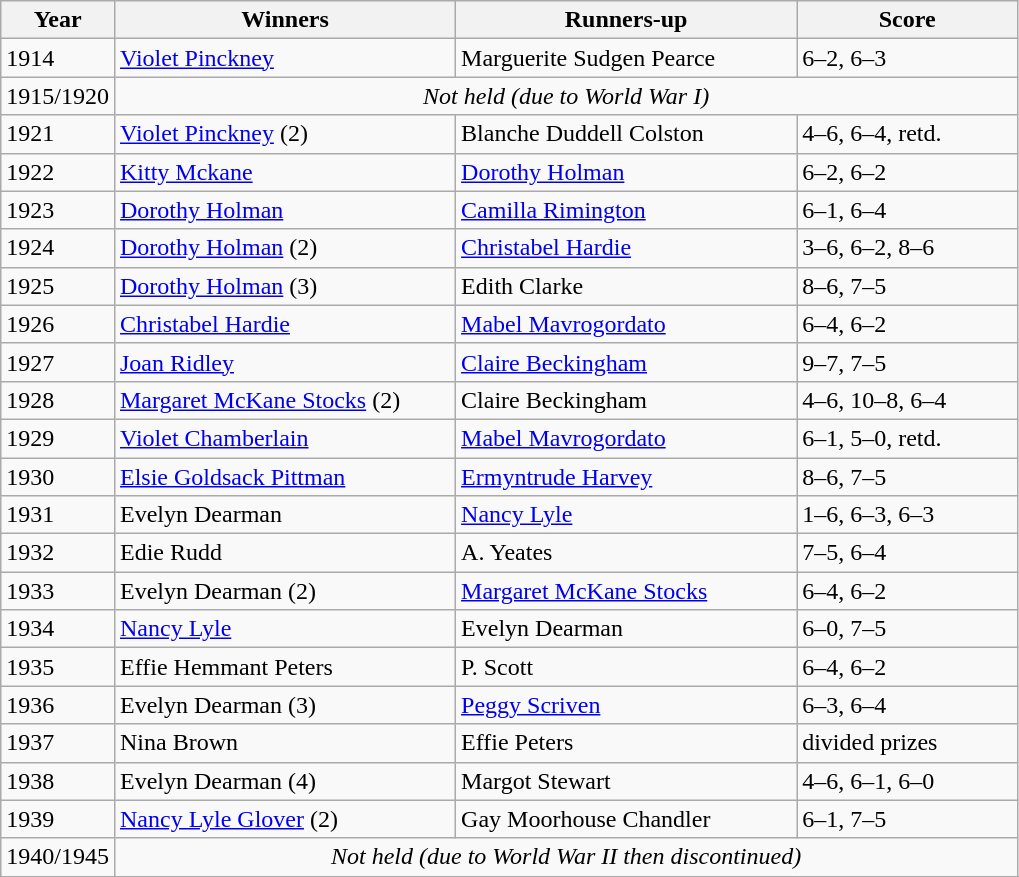<table class="wikitable sortable">
<tr>
<th style="width:60px;">Year</th>
<th style="width:220px;">Winners</th>
<th style="width:220px;">Runners-up</th>
<th style="width:140px;">Score</th>
</tr>
<tr>
<td>1914</td>
<td> <a href='#'>Violet Pinckney</a></td>
<td> Marguerite Sudgen Pearce</td>
<td>6–2, 6–3</td>
</tr>
<tr>
<td>1915/1920</td>
<td colspan=4 align=center><em>Not held (due to World War I)</em></td>
</tr>
<tr>
<td>1921</td>
<td> <a href='#'>Violet Pinckney</a> (2)</td>
<td>Blanche Duddell Colston</td>
<td>4–6, 6–4, retd.</td>
</tr>
<tr>
<td>1922</td>
<td>  <a href='#'>Kitty Mckane</a></td>
<td> <a href='#'>Dorothy Holman</a></td>
<td>6–2, 6–2</td>
</tr>
<tr>
<td>1923</td>
<td> <a href='#'>Dorothy Holman</a></td>
<td> <a href='#'>Camilla Rimington</a></td>
<td>6–1, 6–4</td>
</tr>
<tr>
<td>1924</td>
<td> <a href='#'>Dorothy Holman</a> (2)</td>
<td> <a href='#'>Christabel Hardie</a></td>
<td>3–6, 6–2, 8–6</td>
</tr>
<tr>
<td>1925</td>
<td> <a href='#'>Dorothy Holman</a> (3)</td>
<td> Edith Clarke</td>
<td>8–6, 7–5</td>
</tr>
<tr>
<td>1926</td>
<td> <a href='#'>Christabel Hardie</a></td>
<td> <a href='#'>Mabel Mavrogordato</a></td>
<td>6–4, 6–2</td>
</tr>
<tr>
<td>1927</td>
<td> <a href='#'>Joan Ridley</a></td>
<td> <a href='#'>Claire Beckingham</a></td>
<td>9–7, 7–5</td>
</tr>
<tr>
<td>1928</td>
<td> <a href='#'>Margaret McKane Stocks</a> (2)</td>
<td> Claire Beckingham</td>
<td>4–6, 10–8, 6–4</td>
</tr>
<tr>
<td>1929</td>
<td> <a href='#'>Violet Chamberlain</a></td>
<td> <a href='#'>Mabel Mavrogordato</a></td>
<td>6–1, 5–0, retd.</td>
</tr>
<tr>
<td>1930</td>
<td> <a href='#'>Elsie Goldsack Pittman</a></td>
<td> <a href='#'>Ermyntrude Harvey</a></td>
<td>8–6, 7–5</td>
</tr>
<tr>
<td>1931</td>
<td> Evelyn Dearman</td>
<td> <a href='#'>Nancy Lyle</a></td>
<td>1–6, 6–3, 6–3</td>
</tr>
<tr>
<td>1932</td>
<td> Edie Rudd</td>
<td> A. Yeates</td>
<td>7–5, 6–4</td>
</tr>
<tr>
<td>1933</td>
<td> Evelyn Dearman (2)</td>
<td> <a href='#'>Margaret McKane Stocks</a></td>
<td>6–4, 6–2</td>
</tr>
<tr>
<td>1934</td>
<td> <a href='#'>Nancy Lyle</a></td>
<td> Evelyn Dearman</td>
<td>6–0, 7–5</td>
</tr>
<tr>
<td>1935</td>
<td> Effie Hemmant Peters</td>
<td> P. Scott</td>
<td>6–4, 6–2</td>
</tr>
<tr>
<td>1936</td>
<td> Evelyn Dearman (3)</td>
<td> <a href='#'>Peggy Scriven</a></td>
<td>6–3, 6–4</td>
</tr>
<tr>
<td>1937</td>
<td> Nina Brown</td>
<td> Effie Peters</td>
<td>divided prizes</td>
</tr>
<tr>
<td>1938</td>
<td> Evelyn Dearman (4)</td>
<td> Margot Stewart</td>
<td>4–6, 6–1, 6–0</td>
</tr>
<tr>
<td>1939</td>
<td> <a href='#'>Nancy Lyle Glover</a> (2)</td>
<td> Gay Moorhouse Chandler</td>
<td>6–1, 7–5</td>
</tr>
<tr>
<td>1940/1945</td>
<td colspan=4 align=center><em>Not held (due to World War II then discontinued)</em></td>
</tr>
<tr>
</tr>
</table>
